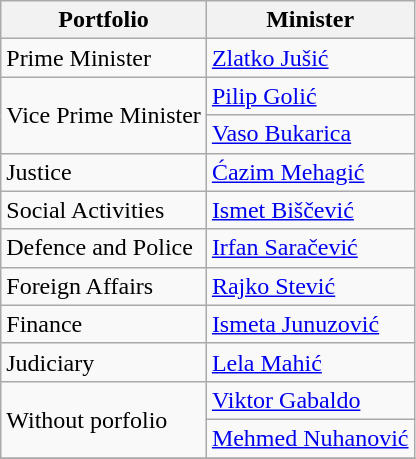<table class="wikitable">
<tr>
<th style="text-align: center;">Portfolio</th>
<th colspan="2" style="text-align: center;">Minister</th>
</tr>
<tr>
<td>Prime Minister</td>
<td><a href='#'>Zlatko Jušić</a></td>
</tr>
<tr>
<td rowspan=2>Vice Prime Minister</td>
<td><a href='#'>Pilip Golić</a></td>
</tr>
<tr>
<td><a href='#'>Vaso Bukarica</a></td>
</tr>
<tr>
<td>Justice</td>
<td><a href='#'>Ćazim Mehagić</a></td>
</tr>
<tr>
<td>Social Activities</td>
<td><a href='#'>Ismet Biščević</a></td>
</tr>
<tr>
<td>Defence and Police</td>
<td><a href='#'>Irfan Saračević</a></td>
</tr>
<tr>
<td>Foreign Affairs</td>
<td><a href='#'>Rajko Stević</a></td>
</tr>
<tr>
<td>Finance</td>
<td><a href='#'>Ismeta Junuzović</a></td>
</tr>
<tr>
<td>Judiciary</td>
<td><a href='#'>Lela Mahić</a></td>
</tr>
<tr>
<td rowspan=2>Without porfolio</td>
<td><a href='#'>Viktor Gabaldo</a></td>
</tr>
<tr>
<td><a href='#'>Mehmed Nuhanović</a></td>
</tr>
<tr>
</tr>
</table>
